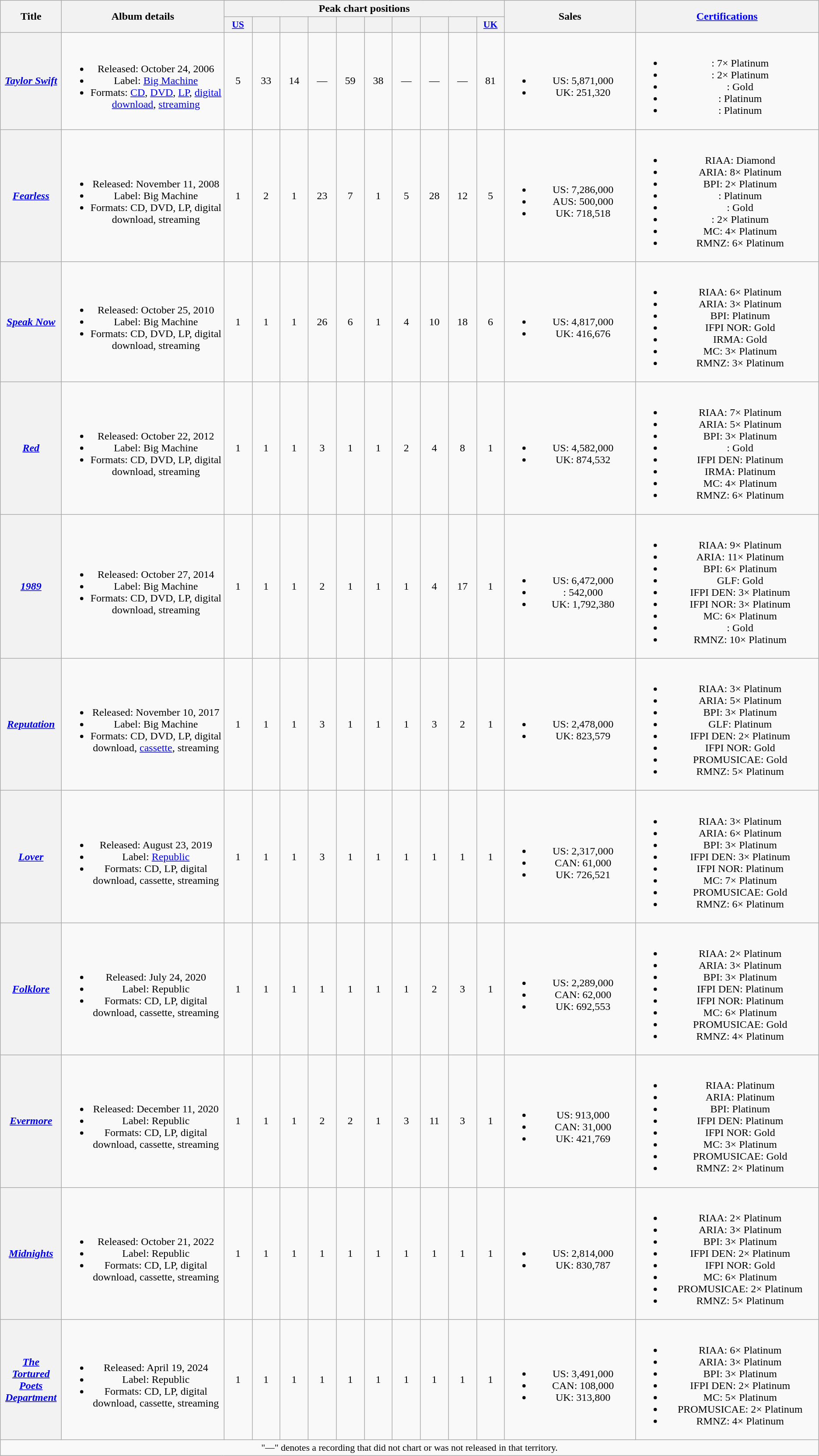<table class="wikitable plainrowheaders" style="text-align:center;">
<tr>
<th scope="col" rowspan="2">Title</th>
<th scope="col" rowspan="2" style="width:15em;">Album details</th>
<th scope="col" colspan="10">Peak chart positions</th>
<th scope="col" rowspan="2" style="width:12em;">Sales</th>
<th scope="col" rowspan="2" style="width:17em;"><a href='#'>Certifications</a></th>
</tr>
<tr>
<th scope="col" style="width:2.5em;font-size:90%;"><a href='#'>US</a><br></th>
<th scope="col" style="width:2.5em;font-size:90%;"><a href='#'></a><br></th>
<th scope="col" style="width:2.5em;font-size:90%;"><a href='#'></a><br></th>
<th scope="col" style="width:2.5em;font-size:90%;"><a href='#'></a><br></th>
<th scope="col" style="width:2.5em;font-size:90%;"><a href='#'></a><br></th>
<th scope="col" style="width:2.5em;font-size:90%;"><a href='#'></a><br></th>
<th scope="col" style="width:2.5em;font-size:90%;"><a href='#'></a><br></th>
<th scope="col" style="width:2.5em;font-size:90%;"><a href='#'></a><br></th>
<th scope="col" style="width:2.5em;font-size:90%;"><a href='#'></a><br></th>
<th scope="col" style="width:2.5em;font-size:90%;"><a href='#'>UK</a><br></th>
</tr>
<tr>
<th scope="row"><em><a href='#'>Taylor Swift</a></em></th>
<td><br><ul><li>Released: October 24, 2006</li><li>Label: <a href='#'>Big Machine</a></li><li>Formats: <a href='#'>CD</a>, <a href='#'>DVD</a>, <a href='#'>LP</a>, <a href='#'>digital download</a>, <a href='#'>streaming</a></li></ul></td>
<td>5</td>
<td>33</td>
<td>14</td>
<td>—</td>
<td>59</td>
<td>38</td>
<td>—</td>
<td>—</td>
<td>—</td>
<td>81</td>
<td><br><ul><li>US: 5,871,000</li><li>UK: 251,320</li></ul></td>
<td><br><ul><li><a href='#'></a>: 7× Platinum</li><li><a href='#'></a>: 2× Platinum</li><li><a href='#'></a>: Gold</li><li><a href='#'></a>: Platinum</li><li><a href='#'></a>: Platinum</li></ul></td>
</tr>
<tr>
<th scope="row"><em><a href='#'>Fearless</a></em></th>
<td><br><ul><li>Released: November 11, 2008</li><li>Label: Big Machine</li><li>Formats: CD, DVD, LP, digital download, streaming</li></ul></td>
<td>1</td>
<td>2</td>
<td>1</td>
<td>23</td>
<td>7</td>
<td>1</td>
<td>5</td>
<td>28</td>
<td>12</td>
<td>5</td>
<td><br><ul><li>US: 7,286,000</li><li>AUS: 500,000</li><li>UK: 718,518</li></ul></td>
<td><br><ul><li>RIAA: Diamond</li><li>ARIA: 8× Platinum</li><li>BPI: 2× Platinum</li><li><a href='#'></a>: Platinum</li><li><a href='#'></a>: Gold</li><li><a href='#'></a>: 2× Platinum</li><li>MC: 4× Platinum</li><li>RMNZ: 6× Platinum</li></ul></td>
</tr>
<tr>
<th scope="row"><em><a href='#'>Speak Now</a></em></th>
<td><br><ul><li>Released: October 25, 2010</li><li>Label: Big Machine</li><li>Formats: CD, DVD, LP, digital download, streaming</li></ul></td>
<td>1</td>
<td>1</td>
<td>1</td>
<td>26</td>
<td>6</td>
<td>1</td>
<td>4</td>
<td>10</td>
<td>18</td>
<td>6</td>
<td><br><ul><li>US: 4,817,000</li><li>UK: 416,676</li></ul></td>
<td><br><ul><li>RIAA: 6× Platinum</li><li>ARIA: 3× Platinum</li><li>BPI: Platinum</li><li>IFPI NOR: Gold</li><li>IRMA: Gold</li><li>MC: 3× Platinum</li><li>RMNZ: 3× Platinum</li></ul></td>
</tr>
<tr>
<th scope="row"><em><a href='#'>Red</a></em></th>
<td><br><ul><li>Released: October 22, 2012</li><li>Label: Big Machine</li><li>Formats: CD, DVD, LP, digital download, streaming</li></ul></td>
<td>1</td>
<td>1</td>
<td>1</td>
<td>3</td>
<td>1</td>
<td>1</td>
<td>2</td>
<td>4</td>
<td>8</td>
<td>1</td>
<td><br><ul><li>US: 4,582,000</li><li>UK: 874,532</li></ul></td>
<td><br><ul><li>RIAA: 7× Platinum</li><li>ARIA: 5× Platinum</li><li>BPI: 3× Platinum</li><li><a href='#'></a>: Gold</li><li>IFPI DEN: Platinum</li><li>IRMA: Platinum</li><li>MC: 4× Platinum</li><li>RMNZ: 6× Platinum</li></ul></td>
</tr>
<tr>
<th scope="row"><em><a href='#'>1989</a></em></th>
<td><br><ul><li>Released: October 27, 2014</li><li>Label: Big Machine</li><li>Formats: CD, DVD, LP, digital download, streaming</li></ul></td>
<td>1</td>
<td>1</td>
<td>1</td>
<td>2</td>
<td>1</td>
<td>1</td>
<td>1</td>
<td>4</td>
<td>17</td>
<td>1</td>
<td><br><ul><li>US: 6,472,000</li><li>: 542,000</li><li>UK: 1,792,380</li></ul></td>
<td><br><ul><li>RIAA: 9× Platinum</li><li>ARIA: 11× Platinum</li><li>BPI: 6× Platinum</li><li>GLF: Gold</li><li>IFPI DEN: 3× Platinum</li><li>IFPI NOR: 3× Platinum</li><li>MC: 6× Platinum</li><li><a href='#'></a>: Gold</li><li>RMNZ: 10× Platinum</li></ul></td>
</tr>
<tr>
<th scope="row"><em><a href='#'>Reputation</a></em></th>
<td><br><ul><li>Released: November 10, 2017</li><li>Label: Big Machine</li><li>Formats: CD, DVD, LP, digital download, <a href='#'>cassette</a>, streaming</li></ul></td>
<td>1</td>
<td>1</td>
<td>1</td>
<td>3</td>
<td>1</td>
<td>1</td>
<td>1</td>
<td>3</td>
<td>2</td>
<td>1</td>
<td><br><ul><li>US: 2,478,000</li><li>UK: 823,579</li></ul></td>
<td><br><ul><li>RIAA: 3× Platinum</li><li>ARIA: 5× Platinum</li><li>BPI: 3× Platinum</li><li>GLF: Platinum</li><li>IFPI DEN: 2× Platinum</li><li>IFPI NOR: Gold</li><li>PROMUSICAE: Gold</li><li>RMNZ: 5× Platinum</li></ul></td>
</tr>
<tr>
<th scope="row"><em><a href='#'>Lover</a></em></th>
<td><br><ul><li>Released: August 23, 2019</li><li>Label: <a href='#'>Republic</a></li><li>Formats: CD, LP, digital download, cassette, streaming</li></ul></td>
<td>1</td>
<td>1</td>
<td>1</td>
<td>3</td>
<td>1</td>
<td>1</td>
<td>1</td>
<td>1</td>
<td>1</td>
<td>1</td>
<td><br><ul><li>US: 2,317,000</li><li>CAN: 61,000</li><li>UK: 726,521</li></ul></td>
<td><br><ul><li>RIAA: 3× Platinum</li><li>ARIA: 6× Platinum</li><li>BPI: 3× Platinum</li><li>IFPI DEN: 3× Platinum</li><li>IFPI NOR: Platinum</li><li>MC: 7× Platinum</li><li>PROMUSICAE: Gold</li><li>RMNZ: 6× Platinum</li></ul></td>
</tr>
<tr>
<th scope="row"><em><a href='#'>Folklore</a></em></th>
<td><br><ul><li>Released: July 24, 2020</li><li>Label: Republic</li><li>Formats: CD, LP, digital download, cassette, streaming</li></ul></td>
<td>1</td>
<td>1</td>
<td>1</td>
<td>1</td>
<td>1</td>
<td>1</td>
<td>1</td>
<td>2</td>
<td>3</td>
<td>1</td>
<td><br><ul><li>US: 2,289,000</li><li>CAN: 62,000</li><li>UK: 692,553</li></ul></td>
<td><br><ul><li>RIAA: 2× Platinum</li><li>ARIA: 3× Platinum</li><li>BPI: 3× Platinum</li><li>IFPI DEN: Platinum</li><li>IFPI NOR: Platinum</li><li>MC: 6× Platinum</li><li>PROMUSICAE: Gold</li><li>RMNZ: 4× Platinum</li></ul></td>
</tr>
<tr>
<th scope="row"><em><a href='#'>Evermore</a></em></th>
<td><br><ul><li>Released: December 11, 2020</li><li>Label: Republic</li><li>Formats: CD, LP, digital download, cassette, streaming</li></ul></td>
<td>1</td>
<td>1</td>
<td>1</td>
<td>2</td>
<td>2</td>
<td>1</td>
<td>3</td>
<td>11</td>
<td>3</td>
<td>1</td>
<td><br><ul><li>US: 913,000</li><li>CAN: 31,000</li><li>UK: 421,769</li></ul></td>
<td><br><ul><li>RIAA: Platinum</li><li>ARIA: Platinum</li><li>BPI: Platinum</li><li>IFPI DEN: Platinum</li><li>IFPI NOR: Gold</li><li>MC: 3× Platinum</li><li>PROMUSICAE: Gold</li><li>RMNZ: 2× Platinum</li></ul></td>
</tr>
<tr>
<th scope="row"><em><a href='#'>Midnights</a></em></th>
<td><br><ul><li>Released: October 21, 2022</li><li>Label: Republic</li><li>Formats: CD, LP, digital download, cassette, streaming</li></ul></td>
<td>1</td>
<td>1</td>
<td>1</td>
<td>1</td>
<td>1</td>
<td>1</td>
<td>1</td>
<td>1</td>
<td>1</td>
<td>1</td>
<td><br><ul><li>US: 2,814,000</li><li>UK: 830,787</li></ul></td>
<td><br><ul><li>RIAA: 2× Platinum</li><li>ARIA: 3× Platinum</li><li>BPI: 3× Platinum</li><li>IFPI DEN: 2× Platinum</li><li>IFPI NOR: Gold</li><li>MC: 6× Platinum</li><li>PROMUSICAE: 2× Platinum</li><li>RMNZ: 5× Platinum</li></ul></td>
</tr>
<tr>
<th scope="row"><em><a href='#'>The Tortured Poets Department</a></em></th>
<td><br><ul><li>Released: April 19, 2024</li><li>Label: Republic</li><li>Formats: CD, LP, digital download, cassette, streaming</li></ul></td>
<td>1</td>
<td>1</td>
<td>1</td>
<td>1</td>
<td>1</td>
<td>1</td>
<td>1</td>
<td>1</td>
<td>1</td>
<td>1</td>
<td><br><ul><li>US: 3,491,000</li><li>CAN: 108,000</li><li>UK: 313,800</li></ul></td>
<td><br><ul><li>RIAA: 6× Platinum</li><li>ARIA: 3× Platinum</li><li>BPI: 3× Platinum</li><li>IFPI DEN: 2× Platinum</li><li>MC: 5× Platinum</li><li>PROMUSICAE: 2× Platinum</li><li>RMNZ: 4× Platinum</li></ul></td>
</tr>
<tr>
<td colspan="17" style="font-size:90%">"—" denotes a recording that did not chart or was not released in that territory.</td>
</tr>
</table>
